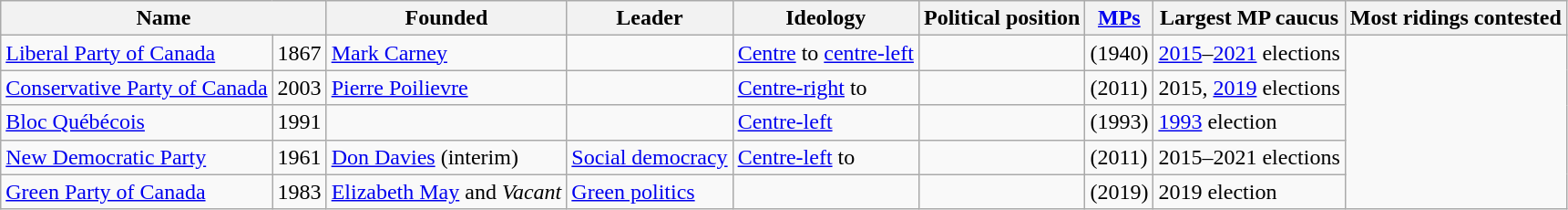<table class="wikitable sortable">
<tr>
<th colspan="2">Name</th>
<th>Founded</th>
<th class="unsortable">Leader</th>
<th class="unsortable">Ideology</th>
<th>Political position</th>
<th><a href='#'>MPs</a></th>
<th>Largest MP caucus</th>
<th>Most ridings contested</th>
</tr>
<tr>
<td><a href='#'>Liberal Party of Canada</a><br><small></small></td>
<td style="text-align:right;">1867</td>
<td><a href='#'>Mark Carney</a></td>
<td></td>
<td><a href='#'>Centre</a> to <a href='#'>centre-left</a></td>
<td>  </td>
<td> (1940)</td>
<td> <a href='#'>2015</a>–<a href='#'>2021</a> elections</td>
</tr>
<tr>
<td><a href='#'>Conservative Party of Canada</a><br><small></small></td>
<td style="text-align:right;">2003</td>
<td><a href='#'>Pierre Poilievre</a></td>
<td></td>
<td><a href='#'>Centre-right</a> to </td>
<td>  </td>
<td> (2011)</td>
<td> 2015, <a href='#'>2019</a> elections</td>
</tr>
<tr>
<td><a href='#'>Bloc Québécois</a></td>
<td style="text-align:right;">1991</td>
<td></td>
<td></td>
<td><a href='#'>Centre-left</a></td>
<td>  </td>
<td> (1993)</td>
<td> <a href='#'>1993</a> election</td>
</tr>
<tr>
<td><a href='#'>New Democratic Party</a><br><small></small></td>
<td style="text-align:right;">1961</td>
<td><a href='#'>Don Davies</a> (interim)</td>
<td><a href='#'>Social democracy</a></td>
<td><a href='#'>Centre-left</a> to </td>
<td>  </td>
<td> (2011)</td>
<td> 2015–2021 elections</td>
</tr>
<tr>
<td><a href='#'>Green Party of Canada</a><br><small></small></td>
<td style="text-align:right;">1983</td>
<td><a href='#'>Elizabeth May</a> and <em>Vacant</em></td>
<td><a href='#'>Green politics</a></td>
<td></td>
<td>  </td>
<td> (2019)</td>
<td> 2019 election</td>
</tr>
</table>
